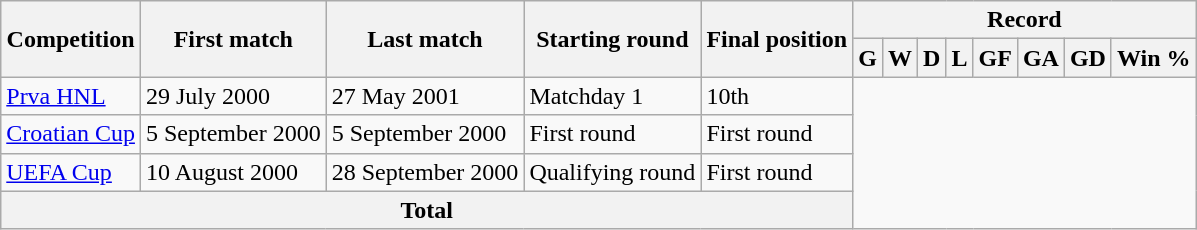<table class="wikitable" style="text-align: center">
<tr>
<th rowspan="2">Competition</th>
<th rowspan="2">First match</th>
<th rowspan="2">Last match</th>
<th rowspan="2">Starting round</th>
<th rowspan="2">Final position</th>
<th colspan="8">Record</th>
</tr>
<tr>
<th>G</th>
<th>W</th>
<th>D</th>
<th>L</th>
<th>GF</th>
<th>GA</th>
<th>GD</th>
<th>Win %</th>
</tr>
<tr>
<td align=left><a href='#'>Prva HNL</a></td>
<td align=left>29 July 2000</td>
<td align=left>27 May 2001</td>
<td align=left>Matchday 1</td>
<td align=left>10th<br></td>
</tr>
<tr>
<td align=left><a href='#'>Croatian Cup</a></td>
<td align=left>5 September 2000</td>
<td align=left>5 September 2000</td>
<td align=left>First round</td>
<td align=left>First round<br></td>
</tr>
<tr>
<td align=left><a href='#'>UEFA Cup</a></td>
<td align=left>10 August 2000</td>
<td align=left>28 September 2000</td>
<td align=left>Qualifying round</td>
<td align=left>First round<br></td>
</tr>
<tr>
<th colspan="5">Total<br></th>
</tr>
</table>
